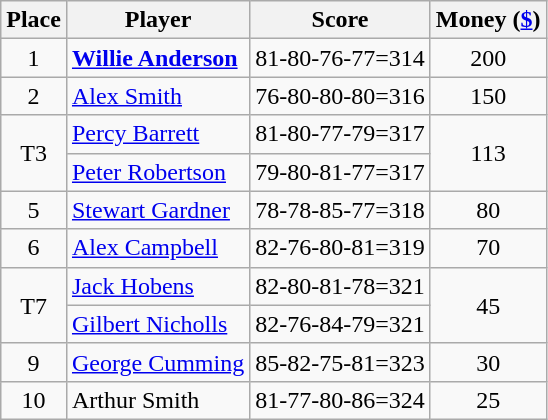<table class=wikitable>
<tr>
<th>Place</th>
<th>Player</th>
<th>Score</th>
<th>Money (<a href='#'>$</a>)</th>
</tr>
<tr>
<td align=center>1</td>
<td> <strong><a href='#'>Willie Anderson</a></strong></td>
<td>81-80-76-77=314</td>
<td align=center>200</td>
</tr>
<tr>
<td align=center>2</td>
<td> <a href='#'>Alex Smith</a></td>
<td>76-80-80-80=316</td>
<td align=center>150</td>
</tr>
<tr>
<td rowspan=2 align=center>T3</td>
<td> <a href='#'>Percy Barrett</a></td>
<td>81-80-77-79=317</td>
<td rowspan=2 align=center>113</td>
</tr>
<tr>
<td> <a href='#'>Peter Robertson</a></td>
<td>79-80-81-77=317</td>
</tr>
<tr>
<td align=center>5</td>
<td> <a href='#'>Stewart Gardner</a></td>
<td>78-78-85-77=318</td>
<td align=center>80</td>
</tr>
<tr>
<td align=center>6</td>
<td> <a href='#'>Alex Campbell</a></td>
<td>82-76-80-81=319</td>
<td align=center>70</td>
</tr>
<tr>
<td rowspan=2 align=center>T7</td>
<td> <a href='#'>Jack Hobens</a></td>
<td>82-80-81-78=321</td>
<td rowspan=2 align=center>45</td>
</tr>
<tr>
<td> <a href='#'>Gilbert Nicholls</a></td>
<td>82-76-84-79=321</td>
</tr>
<tr>
<td align=center>9</td>
<td> <a href='#'>George Cumming</a></td>
<td>85-82-75-81=323</td>
<td align=center>30</td>
</tr>
<tr>
<td align=center>10</td>
<td> Arthur Smith</td>
<td>81-77-80-86=324</td>
<td align=center>25</td>
</tr>
</table>
